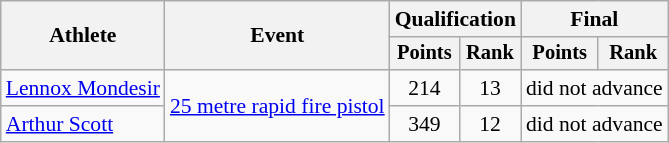<table class="wikitable" style="font-size:90%">
<tr>
<th rowspan=2>Athlete</th>
<th rowspan=2>Event</th>
<th colspan=2>Qualification</th>
<th colspan=2>Final</th>
</tr>
<tr style="font-size:95%">
<th>Points</th>
<th>Rank</th>
<th>Points</th>
<th>Rank</th>
</tr>
<tr align=center>
<td align=left><a href='#'>Lennox Mondesir</a></td>
<td align=left rowspan="2"><a href='#'>25 metre rapid fire pistol</a></td>
<td>214</td>
<td>13</td>
<td colspan=2>did not advance</td>
</tr>
<tr align=center>
<td align=left><a href='#'>Arthur Scott</a></td>
<td>349</td>
<td>12</td>
<td colspan=2>did not advance</td>
</tr>
</table>
